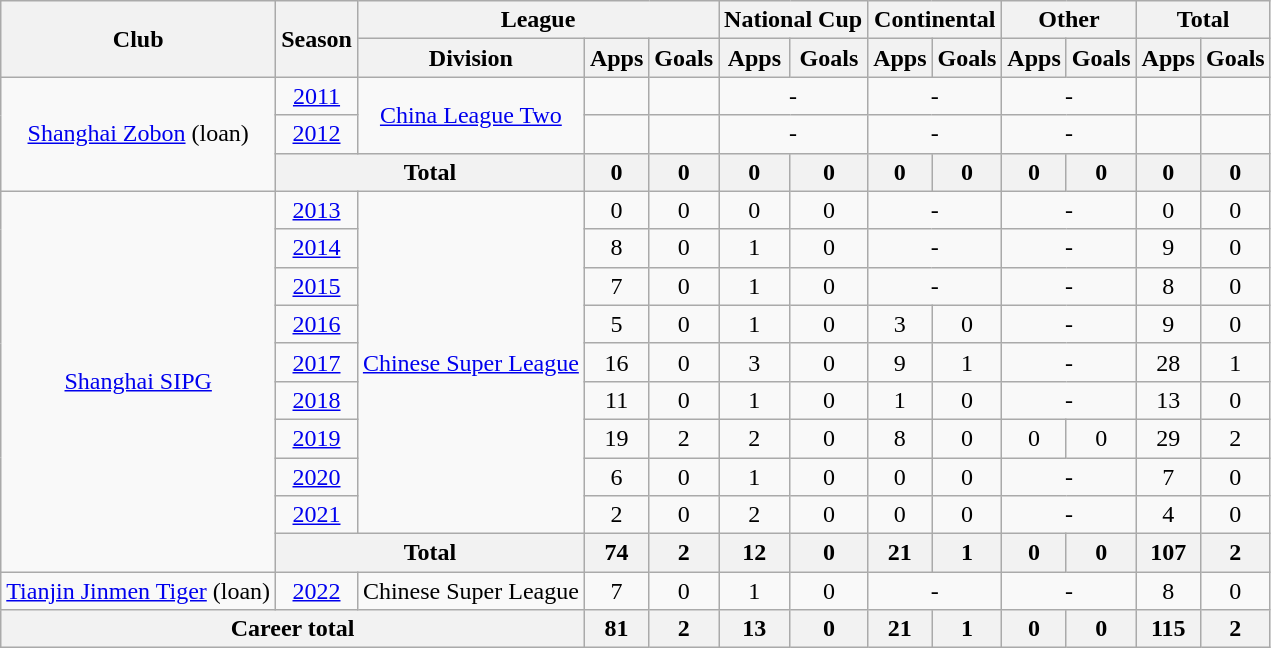<table class="wikitable" style="text-align: center">
<tr>
<th rowspan="2">Club</th>
<th rowspan="2">Season</th>
<th colspan="3">League</th>
<th colspan="2">National Cup</th>
<th colspan="2">Continental</th>
<th colspan="2">Other</th>
<th colspan="2">Total</th>
</tr>
<tr>
<th>Division</th>
<th>Apps</th>
<th>Goals</th>
<th>Apps</th>
<th>Goals</th>
<th>Apps</th>
<th>Goals</th>
<th>Apps</th>
<th>Goals</th>
<th>Apps</th>
<th>Goals</th>
</tr>
<tr>
<td rowspan=3><a href='#'>Shanghai Zobon</a> (loan)</td>
<td><a href='#'>2011</a></td>
<td rowspan="2"><a href='#'>China League Two</a></td>
<td></td>
<td></td>
<td colspan="2">-</td>
<td colspan="2">-</td>
<td colspan="2">-</td>
<td></td>
<td></td>
</tr>
<tr>
<td><a href='#'>2012</a></td>
<td></td>
<td></td>
<td colspan="2">-</td>
<td colspan="2">-</td>
<td colspan="2">-</td>
<td></td>
<td></td>
</tr>
<tr>
<th colspan=2>Total</th>
<th>0</th>
<th>0</th>
<th>0</th>
<th>0</th>
<th>0</th>
<th>0</th>
<th>0</th>
<th>0</th>
<th>0</th>
<th>0</th>
</tr>
<tr>
<td rowspan=10><a href='#'>Shanghai SIPG</a></td>
<td><a href='#'>2013</a></td>
<td rowspan=9><a href='#'>Chinese Super League</a></td>
<td>0</td>
<td>0</td>
<td>0</td>
<td>0</td>
<td colspan="2">-</td>
<td colspan="2">-</td>
<td>0</td>
<td>0</td>
</tr>
<tr>
<td><a href='#'>2014</a></td>
<td>8</td>
<td>0</td>
<td>1</td>
<td>0</td>
<td colspan="2">-</td>
<td colspan="2">-</td>
<td>9</td>
<td>0</td>
</tr>
<tr>
<td><a href='#'>2015</a></td>
<td>7</td>
<td>0</td>
<td>1</td>
<td>0</td>
<td colspan="2">-</td>
<td colspan="2">-</td>
<td>8</td>
<td>0</td>
</tr>
<tr>
<td><a href='#'>2016</a></td>
<td>5</td>
<td>0</td>
<td>1</td>
<td>0</td>
<td>3</td>
<td>0</td>
<td colspan="2">-</td>
<td>9</td>
<td>0</td>
</tr>
<tr>
<td><a href='#'>2017</a></td>
<td>16</td>
<td>0</td>
<td>3</td>
<td>0</td>
<td>9</td>
<td>1</td>
<td colspan="2">-</td>
<td>28</td>
<td>1</td>
</tr>
<tr>
<td><a href='#'>2018</a></td>
<td>11</td>
<td>0</td>
<td>1</td>
<td>0</td>
<td>1</td>
<td>0</td>
<td colspan="2">-</td>
<td>13</td>
<td>0</td>
</tr>
<tr>
<td><a href='#'>2019</a></td>
<td>19</td>
<td>2</td>
<td>2</td>
<td>0</td>
<td>8</td>
<td>0</td>
<td>0</td>
<td>0</td>
<td>29</td>
<td>2</td>
</tr>
<tr>
<td><a href='#'>2020</a></td>
<td>6</td>
<td>0</td>
<td>1</td>
<td>0</td>
<td>0</td>
<td>0</td>
<td colspan="2">-</td>
<td>7</td>
<td>0</td>
</tr>
<tr>
<td><a href='#'>2021</a></td>
<td>2</td>
<td>0</td>
<td>2</td>
<td>0</td>
<td>0</td>
<td>0</td>
<td colspan="2">-</td>
<td>4</td>
<td>0</td>
</tr>
<tr>
<th colspan=2>Total</th>
<th>74</th>
<th>2</th>
<th>12</th>
<th>0</th>
<th>21</th>
<th>1</th>
<th>0</th>
<th>0</th>
<th>107</th>
<th>2</th>
</tr>
<tr>
<td><a href='#'>Tianjin Jinmen Tiger</a> (loan)</td>
<td><a href='#'>2022</a></td>
<td>Chinese Super League</td>
<td>7</td>
<td>0</td>
<td>1</td>
<td>0</td>
<td colspan="2">-</td>
<td colspan="2">-</td>
<td>8</td>
<td>0</td>
</tr>
<tr>
<th colspan=3>Career total</th>
<th>81</th>
<th>2</th>
<th>13</th>
<th>0</th>
<th>21</th>
<th>1</th>
<th>0</th>
<th>0</th>
<th>115</th>
<th>2</th>
</tr>
</table>
